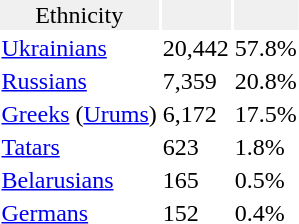<table class="standard">
<tr>
<td align="center" style="background:#f0f0f0;">Ethnicity</td>
<td align="center" style="background:#f0f0f0;"></td>
<td align="center" style="background:#f0f0f0;"></td>
</tr>
<tr>
<td><a href='#'>Ukrainians</a></td>
<td>20,442</td>
<td>57.8%</td>
</tr>
<tr>
<td><a href='#'>Russians</a></td>
<td>7,359</td>
<td>20.8%</td>
</tr>
<tr>
<td><a href='#'>Greeks</a> (<a href='#'>Urums</a>)</td>
<td>6,172</td>
<td>17.5%</td>
</tr>
<tr>
<td><a href='#'>Tatars</a></td>
<td>623</td>
<td>1.8%</td>
</tr>
<tr>
<td><a href='#'>Belarusians</a></td>
<td>165</td>
<td>0.5%</td>
</tr>
<tr>
<td><a href='#'>Germans</a></td>
<td>152</td>
<td>0.4%</td>
</tr>
</table>
